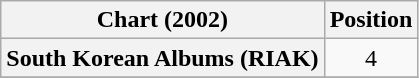<table class="wikitable plainrowheaders" style="text-align:center">
<tr>
<th scope="col">Chart (2002)</th>
<th scope="col">Position</th>
</tr>
<tr>
<th scope="row">South Korean Albums (RIAK)</th>
<td>4</td>
</tr>
<tr>
</tr>
</table>
